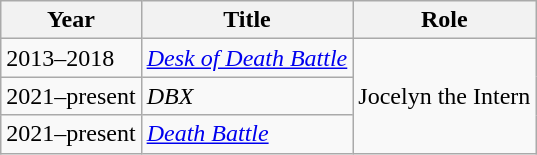<table class="wikitable">
<tr>
<th>Year</th>
<th>Title</th>
<th>Role</th>
</tr>
<tr>
<td>2013–2018</td>
<td><em><a href='#'>Desk of Death Battle</a></em></td>
<td rowspan="3">Jocelyn the Intern</td>
</tr>
<tr>
<td>2021–present</td>
<td><em>DBX</em></td>
</tr>
<tr>
<td>2021–present</td>
<td><em><a href='#'>Death Battle</a></em></td>
</tr>
</table>
